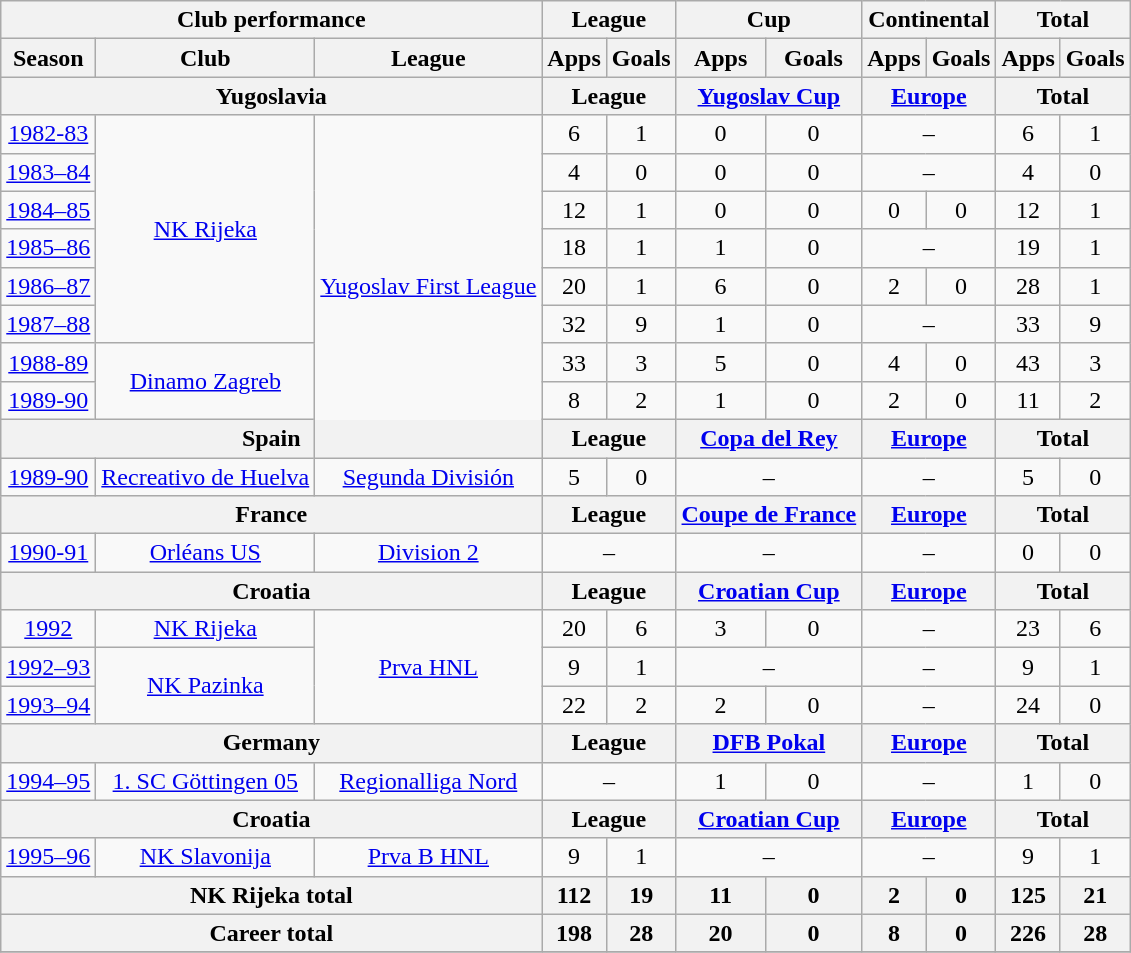<table class="wikitable" style="text-align:center;">
<tr>
<th colspan=3>Club performance</th>
<th colspan=2>League</th>
<th colspan=2>Cup</th>
<th colspan=2>Continental</th>
<th colspan=2>Total</th>
</tr>
<tr>
<th>Season</th>
<th>Club</th>
<th>League</th>
<th>Apps</th>
<th>Goals</th>
<th>Apps</th>
<th>Goals</th>
<th>Apps</th>
<th>Goals</th>
<th>Apps</th>
<th>Goals</th>
</tr>
<tr>
<th colspan=3>Yugoslavia</th>
<th colspan=2>League</th>
<th colspan=2><a href='#'>Yugoslav Cup</a></th>
<th colspan=2><a href='#'>Europe</a></th>
<th colspan=2>Total</th>
</tr>
<tr>
<td><a href='#'>1982-83</a></td>
<td rowspan="6"><a href='#'>NK Rijeka</a></td>
<td rowspan="9"><a href='#'>Yugoslav First League</a></td>
<td>6</td>
<td>1</td>
<td>0</td>
<td>0</td>
<td colspan="2">–</td>
<td>6</td>
<td>1</td>
</tr>
<tr>
<td><a href='#'>1983–84</a></td>
<td>4</td>
<td>0</td>
<td>0</td>
<td>0</td>
<td colspan="2">–</td>
<td>4</td>
<td>0</td>
</tr>
<tr>
<td><a href='#'>1984–85</a></td>
<td>12</td>
<td>1</td>
<td>0</td>
<td>0</td>
<td>0</td>
<td>0</td>
<td>12</td>
<td>1</td>
</tr>
<tr>
<td><a href='#'>1985–86</a></td>
<td>18</td>
<td>1</td>
<td>1</td>
<td>0</td>
<td colspan="2">–</td>
<td>19</td>
<td>1</td>
</tr>
<tr>
<td><a href='#'>1986–87</a></td>
<td>20</td>
<td>1</td>
<td>6</td>
<td>0</td>
<td>2</td>
<td>0</td>
<td>28</td>
<td>1</td>
</tr>
<tr>
<td><a href='#'>1987–88</a></td>
<td>32</td>
<td>9</td>
<td>1</td>
<td>0</td>
<td colspan="2">–</td>
<td>33</td>
<td>9</td>
</tr>
<tr>
<td><a href='#'>1988-89</a></td>
<td rowspan="2"><a href='#'>Dinamo Zagreb</a></td>
<td>33</td>
<td>3</td>
<td>5</td>
<td>0</td>
<td>4</td>
<td>0</td>
<td>43</td>
<td>3</td>
</tr>
<tr>
<td><a href='#'>1989-90</a></td>
<td>8</td>
<td>2</td>
<td>1</td>
<td>0</td>
<td>2</td>
<td>0</td>
<td>11</td>
<td>2</td>
</tr>
<tr>
<th colspan=3>Spain</th>
<th colspan=2>League</th>
<th colspan=2><a href='#'>Copa del Rey</a></th>
<th colspan=2><a href='#'>Europe</a></th>
<th colspan=2>Total</th>
</tr>
<tr>
<td><a href='#'>1989-90</a></td>
<td rowspan="1"><a href='#'>Recreativo de Huelva</a></td>
<td rowspan="1"><a href='#'>Segunda División</a></td>
<td>5</td>
<td>0</td>
<td colspan="2">–</td>
<td colspan="2">–</td>
<td>5</td>
<td>0</td>
</tr>
<tr>
<th colspan=3>France</th>
<th colspan=2>League</th>
<th colspan=2><a href='#'>Coupe de France</a></th>
<th colspan=2><a href='#'>Europe</a></th>
<th colspan=2>Total</th>
</tr>
<tr>
<td><a href='#'>1990-91</a></td>
<td rowspan="1"><a href='#'>Orléans US</a></td>
<td rowspan="1"><a href='#'>Division 2</a></td>
<td colspan="2">–</td>
<td colspan="2">–</td>
<td colspan="2">–</td>
<td>0</td>
<td>0</td>
</tr>
<tr>
<th colspan=3>Croatia</th>
<th colspan=2>League</th>
<th colspan=2><a href='#'>Croatian Cup</a></th>
<th colspan=2><a href='#'>Europe</a></th>
<th colspan=2>Total</th>
</tr>
<tr>
<td><a href='#'>1992</a></td>
<td rowspan="1"><a href='#'>NK Rijeka</a></td>
<td rowspan="3"><a href='#'>Prva HNL</a></td>
<td>20</td>
<td>6</td>
<td>3</td>
<td>0</td>
<td colspan="2">–</td>
<td>23</td>
<td>6</td>
</tr>
<tr>
<td><a href='#'>1992–93</a></td>
<td rowspan="2"><a href='#'>NK Pazinka</a></td>
<td>9</td>
<td>1</td>
<td colspan="2">–</td>
<td colspan="2">–</td>
<td>9</td>
<td>1</td>
</tr>
<tr>
<td><a href='#'>1993–94</a></td>
<td>22</td>
<td>2</td>
<td>2</td>
<td>0</td>
<td colspan="2">–</td>
<td>24</td>
<td>0</td>
</tr>
<tr>
<th colspan=3>Germany</th>
<th colspan=2>League</th>
<th colspan=2><a href='#'>DFB Pokal</a></th>
<th colspan=2><a href='#'>Europe</a></th>
<th colspan=2>Total</th>
</tr>
<tr>
<td><a href='#'>1994–95</a></td>
<td rowspan="1"><a href='#'>1. SC Göttingen 05</a></td>
<td rowspan="1"><a href='#'>Regionalliga Nord</a></td>
<td colspan="2">–</td>
<td>1</td>
<td>0</td>
<td colspan="2">–</td>
<td>1</td>
<td>0</td>
</tr>
<tr>
<th colspan=3>Croatia</th>
<th colspan=2>League</th>
<th colspan=2><a href='#'>Croatian Cup</a></th>
<th colspan=2><a href='#'>Europe</a></th>
<th colspan=2>Total</th>
</tr>
<tr>
<td><a href='#'>1995–96</a></td>
<td rowspan="1"><a href='#'>NK Slavonija</a></td>
<td rowspan="1"><a href='#'>Prva B HNL</a></td>
<td>9</td>
<td>1</td>
<td colspan="2">–</td>
<td colspan="2">–</td>
<td>9</td>
<td>1</td>
</tr>
<tr>
<th colspan=3>NK Rijeka total</th>
<th>112</th>
<th>19</th>
<th>11</th>
<th>0</th>
<th>2</th>
<th>0</th>
<th>125</th>
<th>21</th>
</tr>
<tr>
<th colspan=3>Career total</th>
<th>198</th>
<th>28</th>
<th>20</th>
<th>0</th>
<th>8</th>
<th>0</th>
<th>226</th>
<th>28</th>
</tr>
<tr>
</tr>
</table>
